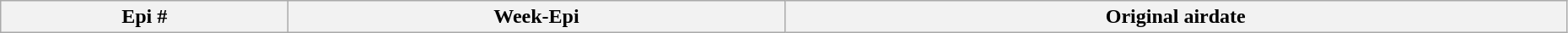<table class="wikitable plainrowheaders" style="width:98%;">
<tr>
<th>Epi #</th>
<th>Week-Epi</th>
<th>Original airdate<br>



</th>
</tr>
</table>
